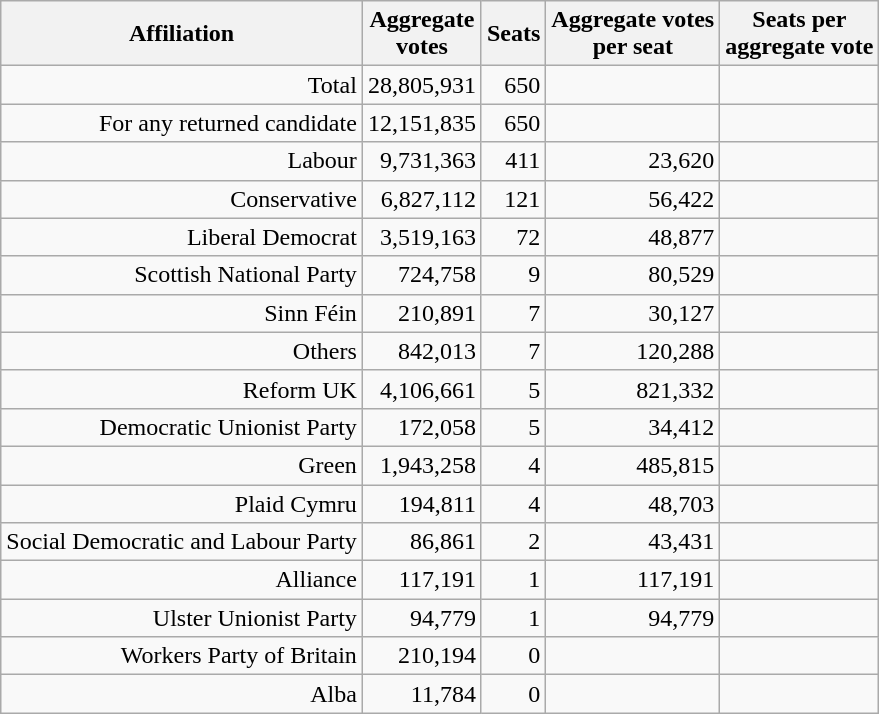<table class="sortable wikitable" style="text-align:right">
<tr>
<th>Affiliation</th>
<th>Aggregate<br>votes</th>
<th>Seats</th>
<th>Aggregate votes<br>per seat</th>
<th>Seats per<br>aggregate vote</th>
</tr>
<tr>
<td>Total</td>
<td>28,805,931</td>
<td>650</td>
<td></td>
<td></td>
</tr>
<tr>
<td>For any returned candidate</td>
<td>12,151,835</td>
<td>650</td>
<td></td>
<td></td>
</tr>
<tr>
<td>Labour</td>
<td>9,731,363</td>
<td>411</td>
<td>23,620</td>
<td></td>
</tr>
<tr>
<td>Conservative</td>
<td>6,827,112</td>
<td>121</td>
<td>56,422</td>
<td></td>
</tr>
<tr>
<td>Liberal Democrat</td>
<td>3,519,163</td>
<td>72</td>
<td>48,877</td>
<td></td>
</tr>
<tr>
<td>Scottish National Party</td>
<td>724,758</td>
<td>9</td>
<td>80,529</td>
<td></td>
</tr>
<tr>
<td>Sinn Féin</td>
<td>210,891</td>
<td>7</td>
<td>30,127</td>
<td></td>
</tr>
<tr>
<td>Others</td>
<td>842,013</td>
<td>7</td>
<td>120,288</td>
<td></td>
</tr>
<tr>
<td>Reform UK</td>
<td>4,106,661</td>
<td>5</td>
<td>821,332</td>
<td></td>
</tr>
<tr>
<td>Democratic Unionist Party</td>
<td>172,058</td>
<td>5</td>
<td>34,412</td>
<td></td>
</tr>
<tr>
<td>Green</td>
<td>1,943,258</td>
<td>4</td>
<td>485,815</td>
<td></td>
</tr>
<tr>
<td>Plaid Cymru</td>
<td>194,811</td>
<td>4</td>
<td>48,703</td>
<td></td>
</tr>
<tr>
<td>Social Democratic and Labour Party</td>
<td>86,861</td>
<td>2</td>
<td>43,431</td>
<td></td>
</tr>
<tr>
<td>Alliance</td>
<td>117,191</td>
<td>1</td>
<td>117,191</td>
<td></td>
</tr>
<tr>
<td>Ulster Unionist Party</td>
<td>94,779</td>
<td>1</td>
<td>94,779</td>
<td></td>
</tr>
<tr>
<td>Workers Party of Britain</td>
<td>210,194</td>
<td>0</td>
<td></td>
<td></td>
</tr>
<tr>
<td>Alba</td>
<td>11,784</td>
<td>0</td>
<td></td>
<td></td>
</tr>
</table>
